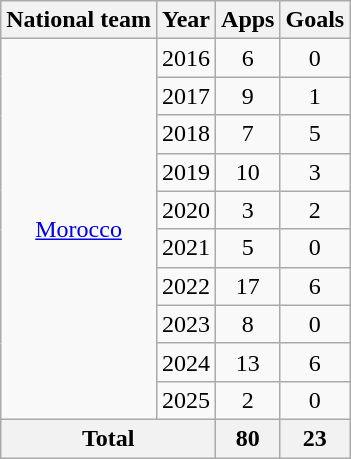<table class="wikitable" style="text-align:center">
<tr>
<th>National team</th>
<th>Year</th>
<th>Apps</th>
<th>Goals</th>
</tr>
<tr>
<td rowspan="10"><a href='#'>Morocco</a></td>
<td>2016</td>
<td>6</td>
<td>0</td>
</tr>
<tr>
<td>2017</td>
<td>9</td>
<td>1</td>
</tr>
<tr>
<td>2018</td>
<td>7</td>
<td>5</td>
</tr>
<tr>
<td>2019</td>
<td>10</td>
<td>3</td>
</tr>
<tr>
<td>2020</td>
<td>3</td>
<td>2</td>
</tr>
<tr>
<td>2021</td>
<td>5</td>
<td>0</td>
</tr>
<tr>
<td>2022</td>
<td>17</td>
<td>6</td>
</tr>
<tr>
<td>2023</td>
<td>8</td>
<td>0</td>
</tr>
<tr>
<td>2024</td>
<td>13</td>
<td>6</td>
</tr>
<tr>
<td>2025</td>
<td>2</td>
<td>0</td>
</tr>
<tr>
<th colspan="2">Total</th>
<th>80</th>
<th>23</th>
</tr>
</table>
